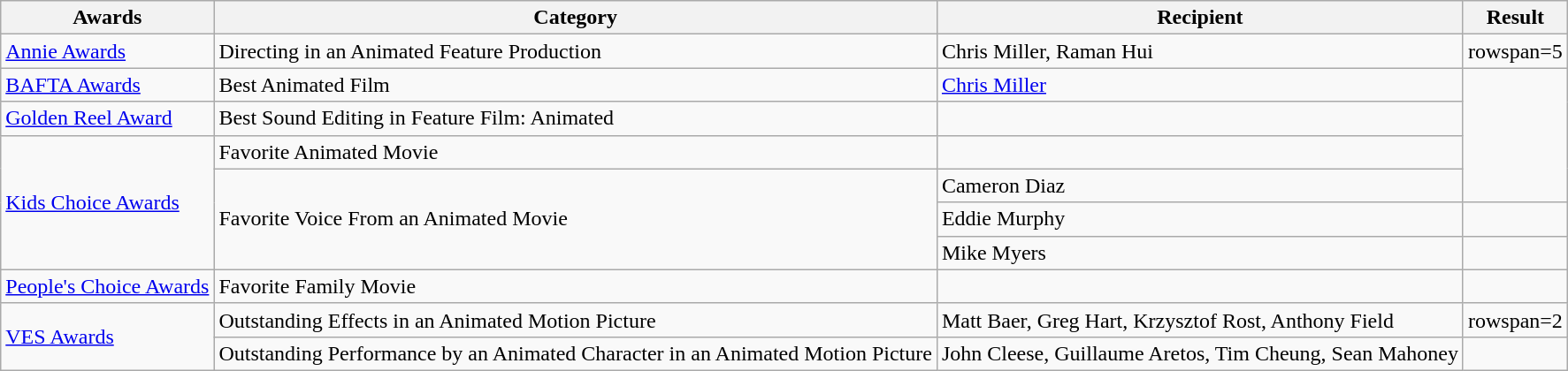<table class="wikitable">
<tr>
<th><strong>Awards</strong></th>
<th><strong>Category</strong></th>
<th><strong>Recipient</strong></th>
<th><strong>Result</strong></th>
</tr>
<tr>
<td><a href='#'>Annie Awards</a></td>
<td>Directing in an Animated Feature Production</td>
<td>Chris Miller, Raman Hui</td>
<td>rowspan=5 </td>
</tr>
<tr>
<td><a href='#'>BAFTA Awards</a></td>
<td>Best Animated Film</td>
<td><a href='#'>Chris Miller</a></td>
</tr>
<tr>
<td><a href='#'>Golden Reel Award</a></td>
<td>Best Sound Editing in Feature Film: Animated</td>
<td></td>
</tr>
<tr>
<td rowspan="4"><a href='#'>Kids Choice Awards</a></td>
<td>Favorite Animated Movie</td>
<td></td>
</tr>
<tr>
<td rowspan="3">Favorite Voice From an Animated Movie</td>
<td>Cameron Diaz</td>
</tr>
<tr>
<td>Eddie Murphy</td>
<td></td>
</tr>
<tr>
<td>Mike Myers</td>
<td></td>
</tr>
<tr>
<td><a href='#'>People's Choice Awards</a></td>
<td>Favorite Family Movie</td>
<td></td>
<td></td>
</tr>
<tr>
<td rowspan="2"><a href='#'>VES Awards</a></td>
<td>Outstanding Effects in an Animated Motion Picture</td>
<td>Matt Baer, Greg Hart, Krzysztof Rost, Anthony Field</td>
<td>rowspan=2 </td>
</tr>
<tr>
<td>Outstanding Performance by an Animated Character in an Animated Motion Picture</td>
<td>John Cleese, Guillaume Aretos, Tim Cheung, Sean Mahoney</td>
</tr>
</table>
